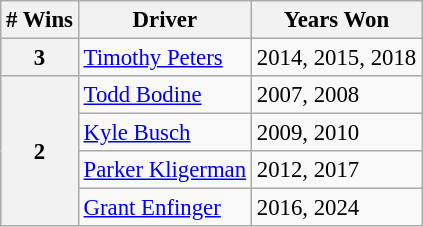<table class="wikitable" style="font-size: 95%;">
<tr>
<th># Wins</th>
<th>Driver</th>
<th>Years Won</th>
</tr>
<tr>
<th>3</th>
<td><a href='#'>Timothy Peters</a></td>
<td>2014, 2015, 2018</td>
</tr>
<tr>
<th rowspan="4">2</th>
<td><a href='#'>Todd Bodine</a></td>
<td>2007, 2008</td>
</tr>
<tr>
<td><a href='#'>Kyle Busch</a></td>
<td>2009, 2010</td>
</tr>
<tr>
<td><a href='#'>Parker Kligerman</a></td>
<td>2012, 2017</td>
</tr>
<tr>
<td><a href='#'>Grant Enfinger</a></td>
<td>2016, 2024</td>
</tr>
</table>
